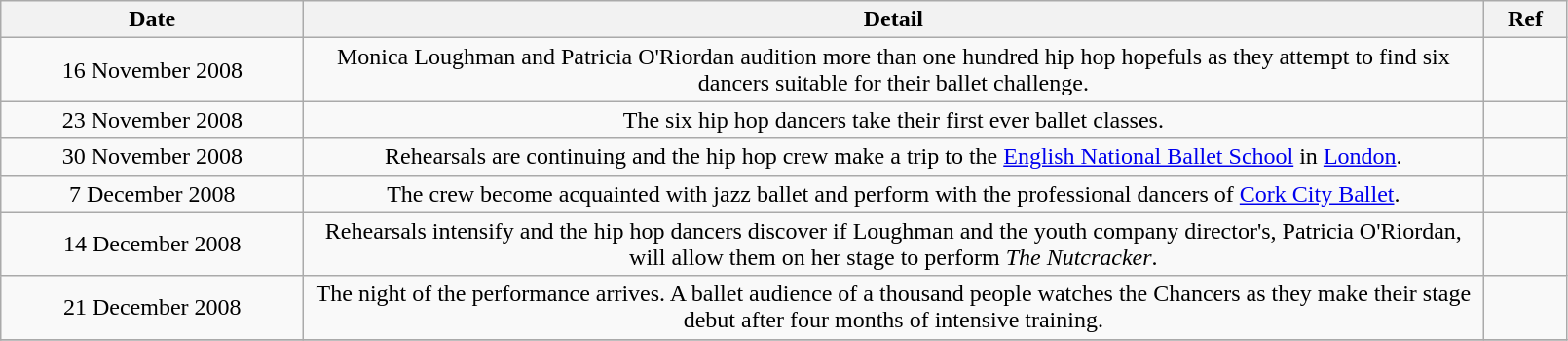<table class="wikitable">
<tr>
<th width="200" rowspan="1">Date</th>
<th width="800" rowspan="1">Detail</th>
<th width="50" rowspan="1">Ref</th>
</tr>
<tr>
<td align="center">16 November 2008</td>
<td align="center">Monica Loughman and Patricia O'Riordan audition more than one hundred hip hop hopefuls as they attempt to find six dancers suitable for their ballet challenge.</td>
<td align="center"></td>
</tr>
<tr>
<td align="center">23 November 2008</td>
<td align="center">The six hip hop dancers take their first ever ballet classes.</td>
<td align="center"></td>
</tr>
<tr>
<td align="center">30 November 2008</td>
<td align="center">Rehearsals are continuing and the hip hop crew make a trip to the <a href='#'>English National Ballet School</a> in <a href='#'>London</a>.</td>
<td align="center"></td>
</tr>
<tr>
<td align="center">7 December 2008</td>
<td align="center">The crew become acquainted with jazz ballet and perform with the professional dancers of <a href='#'>Cork City Ballet</a>.</td>
<td align="center"></td>
</tr>
<tr>
<td align="center">14 December 2008</td>
<td align="center">Rehearsals intensify and the hip hop dancers discover if Loughman and the youth company director's, Patricia O'Riordan, will allow them on her stage to perform <em>The Nutcracker</em>.</td>
<td align="center"></td>
</tr>
<tr>
<td align="center">21 December 2008</td>
<td align="center">The night of the performance arrives. A ballet audience of a thousand people watches the Chancers as they make their stage debut after four months of intensive training.</td>
<td align="center"></td>
</tr>
<tr>
</tr>
</table>
